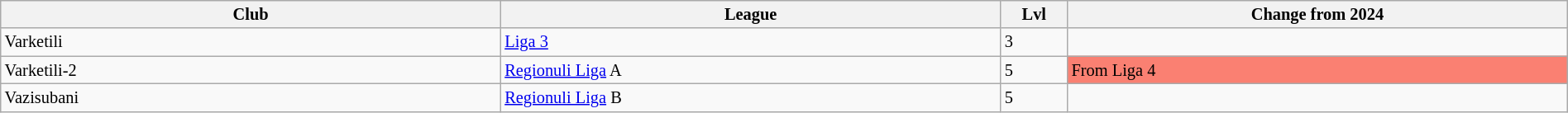<table class="wikitable sortable" width=100% style="font-size:85%">
<tr>
<th width=10%>Club</th>
<th width=10%>League</th>
<th width=1%>Lvl</th>
<th width=10%>Change from 2024</th>
</tr>
<tr>
<td>Varketili</td>
<td><a href='#'>Liga 3</a></td>
<td>3</td>
<td></td>
</tr>
<tr>
<td>Varketili-2</td>
<td><a href='#'>Regionuli Liga</a> A</td>
<td>5</td>
<td style="background:salmon">From Liga 4</td>
</tr>
<tr>
<td>Vazisubani</td>
<td><a href='#'>Regionuli Liga</a> B</td>
<td>5</td>
<td></td>
</tr>
</table>
